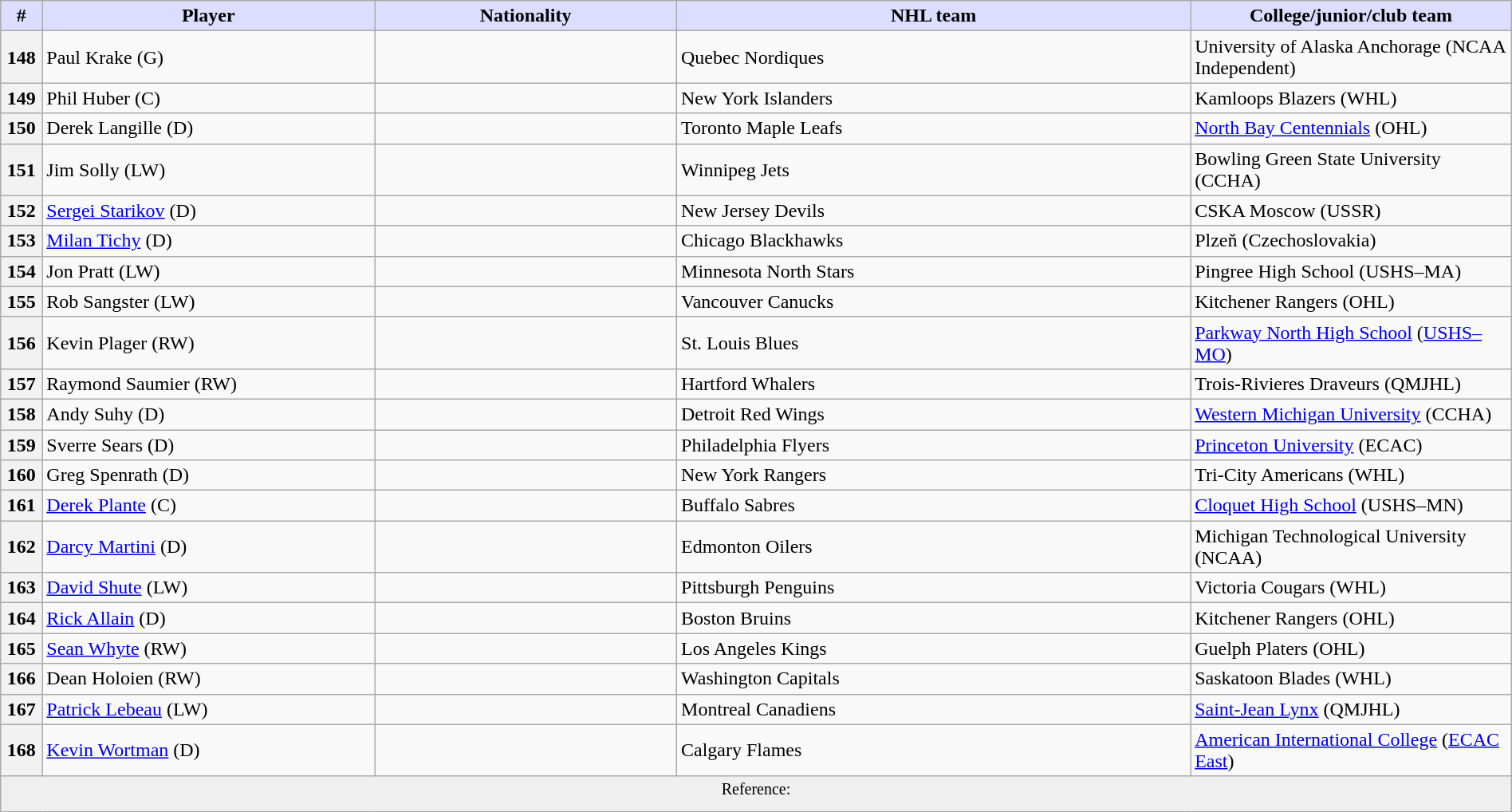<table class="wikitable" style="width: 100%">
<tr>
<th style="background:#ddf; width:2.75%;">#</th>
<th style="background:#ddf; width:22.0%;">Player</th>
<th style="background:#ddf; width:20.0%;">Nationality</th>
<th style="background:#ddf; width:34.0%;">NHL team</th>
<th style="background:#ddf; width:100.0%;">College/junior/club team</th>
</tr>
<tr>
<th>148</th>
<td>Paul Krake (G)</td>
<td></td>
<td>Quebec Nordiques</td>
<td>University of Alaska Anchorage (NCAA Independent)</td>
</tr>
<tr>
<th>149</th>
<td>Phil Huber (C)</td>
<td></td>
<td>New York Islanders</td>
<td>Kamloops Blazers (WHL)</td>
</tr>
<tr>
<th>150</th>
<td>Derek Langille (D)</td>
<td></td>
<td>Toronto Maple Leafs</td>
<td><a href='#'>North Bay Centennials</a> (OHL)</td>
</tr>
<tr>
<th>151</th>
<td>Jim Solly (LW)</td>
<td></td>
<td>Winnipeg Jets</td>
<td>Bowling Green State University (CCHA)</td>
</tr>
<tr>
<th>152</th>
<td><a href='#'>Sergei Starikov</a> (D)</td>
<td></td>
<td>New Jersey Devils</td>
<td>CSKA Moscow (USSR)</td>
</tr>
<tr>
<th>153</th>
<td><a href='#'>Milan Tichy</a> (D)</td>
<td></td>
<td>Chicago Blackhawks</td>
<td>Plzeň (Czechoslovakia)</td>
</tr>
<tr>
<th>154</th>
<td>Jon Pratt (LW)</td>
<td></td>
<td>Minnesota North Stars</td>
<td>Pingree High School (USHS–MA)</td>
</tr>
<tr>
<th>155</th>
<td>Rob Sangster (LW)</td>
<td></td>
<td>Vancouver Canucks</td>
<td>Kitchener Rangers (OHL)</td>
</tr>
<tr>
<th>156</th>
<td>Kevin Plager (RW)</td>
<td></td>
<td>St. Louis Blues</td>
<td><a href='#'>Parkway North High School</a> (<a href='#'>USHS–MO</a>)</td>
</tr>
<tr>
<th>157</th>
<td>Raymond Saumier (RW)</td>
<td></td>
<td>Hartford Whalers</td>
<td>Trois-Rivieres Draveurs (QMJHL)</td>
</tr>
<tr>
<th>158</th>
<td>Andy Suhy (D)</td>
<td></td>
<td>Detroit Red Wings</td>
<td><a href='#'>Western Michigan University</a> (CCHA)</td>
</tr>
<tr>
<th>159</th>
<td>Sverre Sears (D)</td>
<td></td>
<td>Philadelphia Flyers</td>
<td><a href='#'>Princeton University</a> (ECAC)</td>
</tr>
<tr>
<th>160</th>
<td>Greg Spenrath (D)</td>
<td></td>
<td>New York Rangers</td>
<td>Tri-City Americans (WHL)</td>
</tr>
<tr>
<th>161</th>
<td><a href='#'>Derek Plante</a> (C)</td>
<td></td>
<td>Buffalo Sabres</td>
<td><a href='#'>Cloquet High School</a> (USHS–MN)</td>
</tr>
<tr>
<th>162</th>
<td><a href='#'>Darcy Martini</a> (D)</td>
<td></td>
<td>Edmonton Oilers</td>
<td>Michigan Technological University (NCAA)</td>
</tr>
<tr>
<th>163</th>
<td><a href='#'>David Shute</a> (LW)</td>
<td></td>
<td>Pittsburgh Penguins</td>
<td>Victoria Cougars (WHL)</td>
</tr>
<tr>
<th>164</th>
<td><a href='#'>Rick Allain</a> (D)</td>
<td></td>
<td>Boston Bruins</td>
<td>Kitchener Rangers (OHL)</td>
</tr>
<tr>
<th>165</th>
<td><a href='#'>Sean Whyte</a> (RW)</td>
<td></td>
<td>Los Angeles Kings</td>
<td>Guelph Platers (OHL)</td>
</tr>
<tr>
<th>166</th>
<td>Dean Holoien (RW)</td>
<td></td>
<td>Washington Capitals</td>
<td>Saskatoon Blades (WHL)</td>
</tr>
<tr>
<th>167</th>
<td><a href='#'>Patrick Lebeau</a> (LW)</td>
<td></td>
<td>Montreal Canadiens</td>
<td><a href='#'>Saint-Jean Lynx</a> (QMJHL)</td>
</tr>
<tr>
<th>168</th>
<td><a href='#'>Kevin Wortman</a> (D)</td>
<td></td>
<td>Calgary Flames</td>
<td><a href='#'>American International College</a> (<a href='#'>ECAC East</a>)</td>
</tr>
<tr>
<td align=center colspan="6" bgcolor="#efefef"><sup>Reference:  </sup></td>
</tr>
</table>
